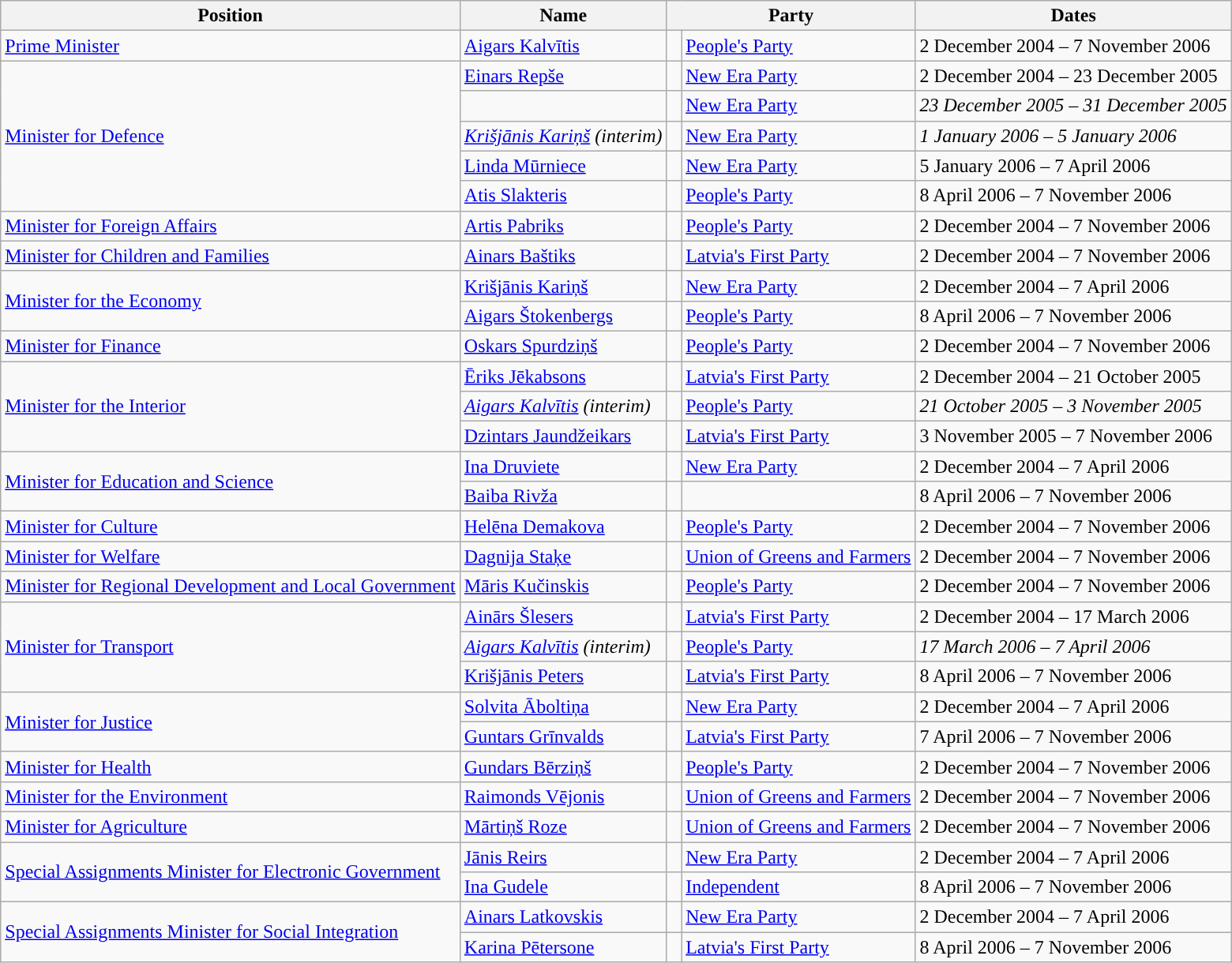<table class="wikitable">
<tr>
<th>Position</th>
<th>Name</th>
<th colspan=2>Party</th>
<th>Dates</th>
</tr>
<tr>
<td><a href='#'>Prime Minister</a></td>
<td><a href='#'>Aigars Kalvītis</a></td>
<td width=5px style="background-color: "></td>
<td><a href='#'>People's Party</a></td>
<td>2 December 2004 – 7 November 2006</td>
</tr>
<tr>
<td rowspan="5"><a href='#'>Minister for Defence</a></td>
<td><a href='#'>Einars Repše</a></td>
<td style="background-color: "></td>
<td><a href='#'>New Era Party</a></td>
<td>2 December 2004 – 23 December 2005</td>
</tr>
<tr>
<td></td>
<td style="background-color: "></td>
<td><a href='#'>New Era Party</a></td>
<td><em>23 December 2005 – 31 December 2005</em></td>
</tr>
<tr>
<td><em><a href='#'>Krišjānis Kariņš</a> (interim)</em></td>
<td style="background-color: "></td>
<td><a href='#'>New Era Party</a></td>
<td><em>1 January 2006 – 5 January 2006</em></td>
</tr>
<tr>
<td><a href='#'>Linda Mūrniece</a></td>
<td style="background-color: "></td>
<td><a href='#'>New Era Party</a></td>
<td>5 January 2006 – 7 April 2006</td>
</tr>
<tr>
<td><a href='#'>Atis Slakteris</a></td>
<td style="background-color: "></td>
<td><a href='#'>People's Party</a></td>
<td>8 April 2006 – 7 November 2006</td>
</tr>
<tr>
<td><a href='#'>Minister for Foreign Affairs</a></td>
<td><a href='#'>Artis Pabriks</a></td>
<td style="background-color: "></td>
<td><a href='#'>People's Party</a></td>
<td>2 December 2004 – 7 November 2006</td>
</tr>
<tr>
<td><a href='#'>Minister for Children and Families</a></td>
<td><a href='#'>Ainars Baštiks</a></td>
<td style="background-color: "></td>
<td><a href='#'>Latvia's First Party</a></td>
<td>2 December 2004 – 7 November 2006</td>
</tr>
<tr>
<td rowspan="2"><a href='#'>Minister for the Economy</a></td>
<td><a href='#'>Krišjānis Kariņš</a></td>
<td style="background-color: "></td>
<td><a href='#'>New Era Party</a></td>
<td>2 December 2004 – 7 April 2006</td>
</tr>
<tr>
<td><a href='#'>Aigars Štokenbergs</a></td>
<td style="background-color: "></td>
<td><a href='#'>People's Party</a></td>
<td>8 April 2006 – 7 November 2006</td>
</tr>
<tr>
<td><a href='#'>Minister for Finance</a></td>
<td><a href='#'>Oskars Spurdziņš</a></td>
<td style="background-color: "></td>
<td><a href='#'>People's Party</a></td>
<td>2 December 2004 – 7 November 2006</td>
</tr>
<tr>
<td rowspan="3"><a href='#'>Minister for the Interior</a></td>
<td><a href='#'>Ēriks Jēkabsons</a></td>
<td style="background-color: "></td>
<td><a href='#'>Latvia's First Party</a></td>
<td>2 December 2004 – 21 October 2005</td>
</tr>
<tr>
<td><em><a href='#'>Aigars Kalvītis</a> (interim)</em></td>
<td style="background-color: "></td>
<td><a href='#'>People's Party</a></td>
<td><em>21 October 2005 – 3 November 2005</em></td>
</tr>
<tr>
<td><a href='#'>Dzintars Jaundžeikars</a></td>
<td style="background-color: "></td>
<td><a href='#'>Latvia's First Party</a></td>
<td>3 November 2005 – 7 November 2006</td>
</tr>
<tr>
<td rowspan="2"><a href='#'>Minister for Education and Science</a></td>
<td><a href='#'>Ina Druviete</a></td>
<td style="background-color: "></td>
<td><a href='#'>New Era Party</a></td>
<td>2 December 2004 – 7 April 2006</td>
</tr>
<tr>
<td><a href='#'>Baiba Rivža</a></td>
<td style="background-color: "></td>
<td></td>
<td>8 April 2006 – 7 November 2006</td>
</tr>
<tr>
<td><a href='#'>Minister for Culture</a></td>
<td><a href='#'>Helēna Demakova</a></td>
<td style="background-color: "></td>
<td><a href='#'>People's Party</a></td>
<td>2 December 2004 – 7 November 2006</td>
</tr>
<tr>
<td><a href='#'>Minister for Welfare</a></td>
<td><a href='#'>Dagnija Staķe</a></td>
<td style="background-color: "></td>
<td><a href='#'>Union of Greens and Farmers</a></td>
<td>2 December 2004 – 7 November 2006</td>
</tr>
<tr>
<td><a href='#'>Minister for Regional Development and Local Government</a></td>
<td><a href='#'>Māris Kučinskis</a></td>
<td style="background-color: "></td>
<td><a href='#'>People's Party</a></td>
<td>2 December 2004 – 7 November 2006</td>
</tr>
<tr>
<td rowspan="3"><a href='#'>Minister for Transport</a></td>
<td><a href='#'>Ainārs Šlesers</a></td>
<td style="background-color: "></td>
<td><a href='#'>Latvia's First Party</a></td>
<td>2 December 2004 – 17 March 2006</td>
</tr>
<tr>
<td><em><a href='#'>Aigars Kalvītis</a> (interim)</em></td>
<td style="background-color: "></td>
<td><a href='#'>People's Party</a></td>
<td><em>17 March 2006 – 7 April 2006</em></td>
</tr>
<tr>
<td><a href='#'>Krišjānis Peters</a></td>
<td style="background-color: "></td>
<td><a href='#'>Latvia's First Party</a></td>
<td>8 April 2006 – 7 November 2006</td>
</tr>
<tr>
<td rowspan="2"><a href='#'>Minister for Justice</a></td>
<td><a href='#'>Solvita Āboltiņa</a></td>
<td style="background-color: "></td>
<td><a href='#'>New Era Party</a></td>
<td>2 December 2004 – 7 April 2006</td>
</tr>
<tr>
<td><a href='#'>Guntars Grīnvalds</a></td>
<td style="background-color: "></td>
<td><a href='#'>Latvia's First Party</a></td>
<td>7 April 2006 – 7 November 2006</td>
</tr>
<tr>
<td><a href='#'>Minister for Health</a></td>
<td><a href='#'>Gundars Bērziņš</a></td>
<td style="background-color: "></td>
<td><a href='#'>People's Party</a></td>
<td>2 December 2004 – 7 November 2006</td>
</tr>
<tr>
<td><a href='#'>Minister for the Environment</a></td>
<td><a href='#'>Raimonds Vējonis</a></td>
<td style="background-color: "></td>
<td><a href='#'>Union of Greens and Farmers</a></td>
<td>2 December 2004 – 7 November 2006</td>
</tr>
<tr>
<td><a href='#'>Minister for Agriculture</a></td>
<td><a href='#'>Mārtiņš Roze</a></td>
<td style="background-color: "></td>
<td><a href='#'>Union of Greens and Farmers</a></td>
<td>2 December 2004 – 7 November 2006</td>
</tr>
<tr>
<td rowspan="2"><a href='#'>Special Assignments Minister for Electronic Government</a></td>
<td><a href='#'>Jānis Reirs</a></td>
<td style="background-color: "></td>
<td><a href='#'>New Era Party</a></td>
<td>2 December 2004 – 7 April 2006</td>
</tr>
<tr>
<td><a href='#'>Ina Gudele</a></td>
<td style="background-color: "></td>
<td><a href='#'>Independent</a></td>
<td>8 April 2006 – 7 November 2006</td>
</tr>
<tr>
<td rowspan="2"><a href='#'>Special Assignments Minister for Social Integration</a></td>
<td><a href='#'>Ainars Latkovskis</a></td>
<td style="background-color: "></td>
<td><a href='#'>New Era Party</a></td>
<td>2 December 2004 – 7 April 2006</td>
</tr>
<tr>
<td><a href='#'>Karina Pētersone</a></td>
<td style="background-color: "></td>
<td><a href='#'>Latvia's First Party</a></td>
<td>8 April 2006 – 7 November 2006</td>
</tr>
</table>
